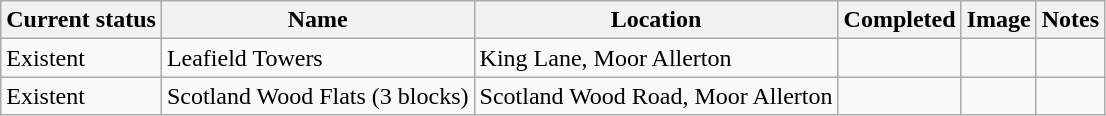<table class="wikitable sortable">
<tr>
<th>Current status</th>
<th>Name</th>
<th>Location</th>
<th>Completed</th>
<th class="unsortable">Image</th>
<th class="unsortable">Notes</th>
</tr>
<tr>
<td>Existent</td>
<td>Leafield Towers</td>
<td>King Lane, Moor Allerton</td>
<td></td>
<td></td>
<td></td>
</tr>
<tr>
<td>Existent</td>
<td>Scotland Wood Flats (3 blocks)</td>
<td>Scotland Wood Road, Moor Allerton</td>
<td></td>
<td></td>
<td></td>
</tr>
</table>
